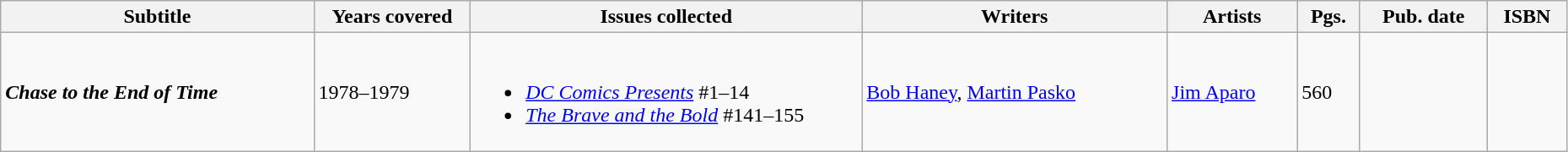<table class="wikitable sortable" width=98%>
<tr>
<th class="unsortable" width="20%">Subtitle</th>
<th width="10%">Years covered</th>
<th width="25%">Issues collected</th>
<th class="unsortable">Writers</th>
<th class="unsortable">Artists</th>
<th>Pgs.</th>
<th>Pub. date</th>
<th class="unsortable">ISBN</th>
</tr>
<tr>
<td><strong><em>Chase to the End of Time</em></strong></td>
<td>1978–1979</td>
<td><br><ul><li><em><a href='#'>DC Comics Presents</a></em> #1–14</li><li><em><a href='#'>The Brave and the Bold</a></em> #141–155</li></ul></td>
<td><a href='#'>Bob Haney</a>, <a href='#'>Martin Pasko</a></td>
<td><a href='#'>Jim Aparo</a></td>
<td>560</td>
<td></td>
<td></td>
</tr>
</table>
